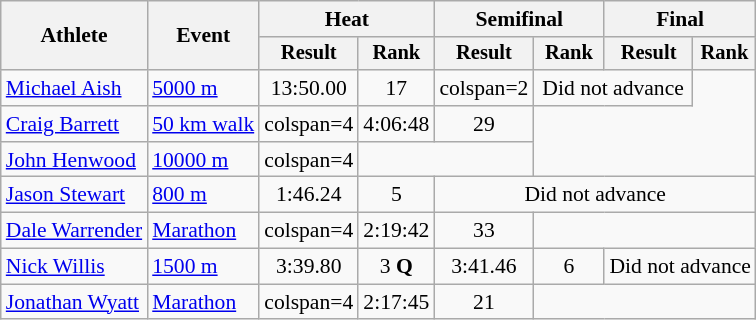<table class=wikitable style="font-size:90%">
<tr>
<th rowspan="2">Athlete</th>
<th rowspan="2">Event</th>
<th colspan="2">Heat</th>
<th colspan="2">Semifinal</th>
<th colspan="2">Final</th>
</tr>
<tr style="font-size:95%">
<th>Result</th>
<th>Rank</th>
<th>Result</th>
<th>Rank</th>
<th>Result</th>
<th>Rank</th>
</tr>
<tr align=center>
<td align=left><a href='#'>Michael Aish</a></td>
<td align=left><a href='#'>5000 m</a></td>
<td>13:50.00</td>
<td>17</td>
<td>colspan=2 </td>
<td colspan=2>Did not advance</td>
</tr>
<tr align=center>
<td align=left><a href='#'>Craig Barrett</a></td>
<td align=left><a href='#'>50 km walk</a></td>
<td>colspan=4 </td>
<td>4:06:48</td>
<td>29</td>
</tr>
<tr align=center>
<td align=left><a href='#'>John Henwood</a></td>
<td align=left><a href='#'>10000 m</a></td>
<td>colspan=4 </td>
<td colspan=2></td>
</tr>
<tr align=center>
<td align=left><a href='#'>Jason Stewart</a></td>
<td align=left><a href='#'>800 m</a></td>
<td>1:46.24</td>
<td>5</td>
<td colspan=4>Did not advance</td>
</tr>
<tr align=center>
<td align=left><a href='#'>Dale Warrender</a></td>
<td align=left><a href='#'>Marathon</a></td>
<td>colspan=4 </td>
<td>2:19:42</td>
<td>33</td>
</tr>
<tr align=center>
<td align=left><a href='#'>Nick Willis</a></td>
<td align=left><a href='#'>1500 m</a></td>
<td>3:39.80</td>
<td>3 <strong>Q</strong></td>
<td>3:41.46</td>
<td>6</td>
<td colspan=2>Did not advance</td>
</tr>
<tr align=center>
<td align=left><a href='#'>Jonathan Wyatt</a></td>
<td align=left><a href='#'>Marathon</a></td>
<td>colspan=4 </td>
<td>2:17:45</td>
<td>21</td>
</tr>
</table>
